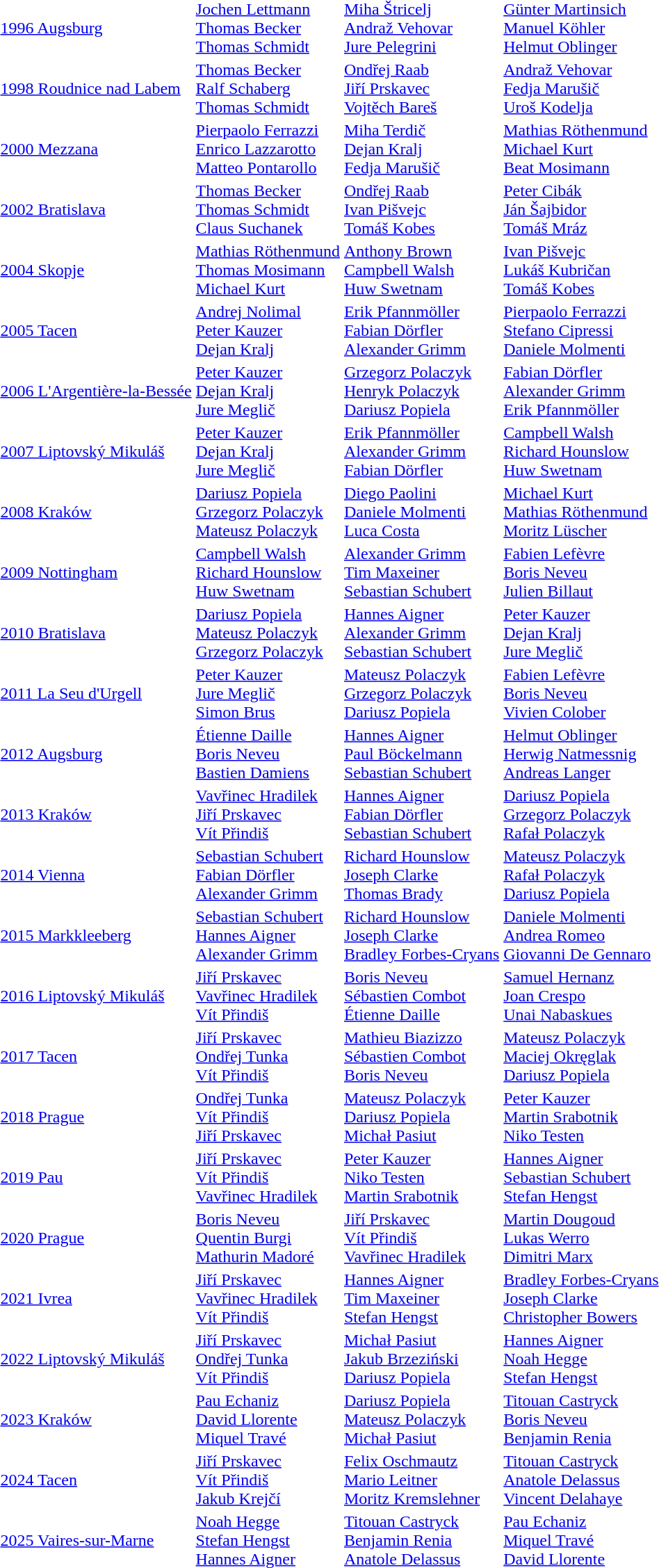<table>
<tr>
<td><a href='#'>1996 Augsburg</a></td>
<td><a href='#'>Jochen Lettmann</a><br><a href='#'>Thomas Becker</a><br><a href='#'>Thomas Schmidt</a><br></td>
<td><a href='#'>Miha Štricelj</a><br><a href='#'>Andraž Vehovar</a><br><a href='#'>Jure Pelegrini</a><br></td>
<td><a href='#'>Günter Martinsich</a><br><a href='#'>Manuel Köhler</a><br><a href='#'>Helmut Oblinger</a><br></td>
</tr>
<tr>
<td><a href='#'>1998 Roudnice nad Labem</a></td>
<td><a href='#'>Thomas Becker</a><br><a href='#'>Ralf Schaberg</a><br><a href='#'>Thomas Schmidt</a><br></td>
<td><a href='#'>Ondřej Raab</a><br><a href='#'>Jiří Prskavec</a><br><a href='#'>Vojtěch Bareš</a><br></td>
<td><a href='#'>Andraž Vehovar</a><br><a href='#'>Fedja Marušič</a><br><a href='#'>Uroš Kodelja</a><br></td>
</tr>
<tr>
<td><a href='#'>2000 Mezzana</a></td>
<td><a href='#'>Pierpaolo Ferrazzi</a><br><a href='#'>Enrico Lazzarotto</a><br><a href='#'>Matteo Pontarollo</a><br></td>
<td><a href='#'>Miha Terdič</a><br><a href='#'>Dejan Kralj</a><br><a href='#'>Fedja Marušič</a><br></td>
<td><a href='#'>Mathias Röthenmund</a><br><a href='#'>Michael Kurt</a><br><a href='#'>Beat Mosimann</a><br></td>
</tr>
<tr>
<td><a href='#'>2002 Bratislava</a></td>
<td><a href='#'>Thomas Becker</a><br><a href='#'>Thomas Schmidt</a><br><a href='#'>Claus Suchanek</a><br></td>
<td><a href='#'>Ondřej Raab</a><br><a href='#'>Ivan Pišvejc</a><br><a href='#'>Tomáš Kobes</a><br></td>
<td><a href='#'>Peter Cibák</a><br><a href='#'>Ján Šajbidor</a><br><a href='#'>Tomáš Mráz</a><br></td>
</tr>
<tr>
<td><a href='#'>2004 Skopje</a></td>
<td><a href='#'>Mathias Röthenmund</a><br><a href='#'>Thomas Mosimann</a><br><a href='#'>Michael Kurt</a><br></td>
<td><a href='#'>Anthony Brown</a><br><a href='#'>Campbell Walsh</a><br><a href='#'>Huw Swetnam</a><br></td>
<td><a href='#'>Ivan Pišvejc</a><br><a href='#'>Lukáš Kubričan</a><br><a href='#'>Tomáš Kobes</a><br></td>
</tr>
<tr>
<td><a href='#'>2005 Tacen</a></td>
<td><a href='#'>Andrej Nolimal</a><br><a href='#'>Peter Kauzer</a><br><a href='#'>Dejan Kralj</a><br></td>
<td><a href='#'>Erik Pfannmöller</a><br><a href='#'>Fabian Dörfler</a><br><a href='#'>Alexander Grimm</a><br></td>
<td><a href='#'>Pierpaolo Ferrazzi</a><br><a href='#'>Stefano Cipressi</a><br><a href='#'>Daniele Molmenti</a><br></td>
</tr>
<tr>
<td><a href='#'>2006 L'Argentière-la-Bessée</a></td>
<td><a href='#'>Peter Kauzer</a><br><a href='#'>Dejan Kralj</a><br><a href='#'>Jure Meglič</a><br></td>
<td><a href='#'>Grzegorz Polaczyk</a><br><a href='#'>Henryk Polaczyk</a><br><a href='#'>Dariusz Popiela</a><br></td>
<td><a href='#'>Fabian Dörfler</a><br><a href='#'>Alexander Grimm</a><br><a href='#'>Erik Pfannmöller</a><br></td>
</tr>
<tr>
<td><a href='#'>2007 Liptovský Mikuláš</a></td>
<td><a href='#'>Peter Kauzer</a><br><a href='#'>Dejan Kralj</a><br><a href='#'>Jure Meglič</a><br></td>
<td><a href='#'>Erik Pfannmöller</a><br><a href='#'>Alexander Grimm</a><br><a href='#'>Fabian Dörfler</a><br></td>
<td><a href='#'>Campbell Walsh</a><br><a href='#'>Richard Hounslow</a><br><a href='#'>Huw Swetnam</a><br></td>
</tr>
<tr>
<td><a href='#'>2008 Kraków</a></td>
<td><a href='#'>Dariusz Popiela</a><br><a href='#'>Grzegorz Polaczyk</a><br><a href='#'>Mateusz Polaczyk</a><br></td>
<td><a href='#'>Diego Paolini</a><br><a href='#'>Daniele Molmenti</a><br><a href='#'>Luca Costa</a><br></td>
<td><a href='#'>Michael Kurt</a><br><a href='#'>Mathias Röthenmund</a><br><a href='#'>Moritz Lüscher</a><br></td>
</tr>
<tr>
<td><a href='#'>2009 Nottingham</a></td>
<td><a href='#'>Campbell Walsh</a><br><a href='#'>Richard Hounslow</a><br><a href='#'>Huw Swetnam</a><br></td>
<td><a href='#'>Alexander Grimm</a><br><a href='#'>Tim Maxeiner</a><br><a href='#'>Sebastian Schubert</a><br></td>
<td><a href='#'>Fabien Lefèvre</a><br><a href='#'>Boris Neveu</a><br><a href='#'>Julien Billaut</a><br></td>
</tr>
<tr>
<td><a href='#'>2010 Bratislava</a></td>
<td><a href='#'>Dariusz Popiela</a><br><a href='#'>Mateusz Polaczyk</a><br><a href='#'>Grzegorz Polaczyk</a><br></td>
<td><a href='#'>Hannes Aigner</a><br><a href='#'>Alexander Grimm</a><br><a href='#'>Sebastian Schubert</a><br></td>
<td><a href='#'>Peter Kauzer</a><br><a href='#'>Dejan Kralj</a><br><a href='#'>Jure Meglič</a><br></td>
</tr>
<tr>
<td><a href='#'>2011 La Seu d'Urgell</a></td>
<td><a href='#'>Peter Kauzer</a><br><a href='#'>Jure Meglič</a><br><a href='#'>Simon Brus</a><br></td>
<td><a href='#'>Mateusz Polaczyk</a><br><a href='#'>Grzegorz Polaczyk</a><br><a href='#'>Dariusz Popiela</a><br></td>
<td><a href='#'>Fabien Lefèvre</a><br><a href='#'>Boris Neveu</a><br><a href='#'>Vivien Colober</a><br></td>
</tr>
<tr>
<td><a href='#'>2012 Augsburg</a></td>
<td><a href='#'>Étienne Daille</a><br><a href='#'>Boris Neveu</a><br><a href='#'>Bastien Damiens</a><br></td>
<td><a href='#'>Hannes Aigner</a><br><a href='#'>Paul Böckelmann</a><br><a href='#'>Sebastian Schubert</a><br></td>
<td><a href='#'>Helmut Oblinger</a><br><a href='#'>Herwig Natmessnig</a><br><a href='#'>Andreas Langer</a><br></td>
</tr>
<tr>
<td><a href='#'>2013 Kraków</a></td>
<td><a href='#'>Vavřinec Hradilek</a><br><a href='#'>Jiří Prskavec</a><br><a href='#'>Vít Přindiš</a><br></td>
<td><a href='#'>Hannes Aigner</a><br><a href='#'>Fabian Dörfler</a><br><a href='#'>Sebastian Schubert</a><br></td>
<td><a href='#'>Dariusz Popiela</a><br><a href='#'>Grzegorz Polaczyk</a><br><a href='#'>Rafał Polaczyk</a><br></td>
</tr>
<tr>
<td><a href='#'>2014 Vienna</a></td>
<td><a href='#'>Sebastian Schubert</a><br><a href='#'>Fabian Dörfler</a><br><a href='#'>Alexander Grimm</a><br></td>
<td><a href='#'>Richard Hounslow</a><br><a href='#'>Joseph Clarke</a><br><a href='#'>Thomas Brady</a><br></td>
<td><a href='#'>Mateusz Polaczyk</a><br><a href='#'>Rafał Polaczyk</a><br><a href='#'>Dariusz Popiela</a><br></td>
</tr>
<tr>
<td><a href='#'>2015 Markkleeberg</a></td>
<td><a href='#'>Sebastian Schubert</a><br><a href='#'>Hannes Aigner</a><br><a href='#'>Alexander Grimm</a><br></td>
<td><a href='#'>Richard Hounslow</a><br><a href='#'>Joseph Clarke</a><br><a href='#'>Bradley Forbes-Cryans</a><br></td>
<td><a href='#'>Daniele Molmenti</a><br><a href='#'>Andrea Romeo</a><br><a href='#'>Giovanni De Gennaro</a><br></td>
</tr>
<tr>
<td><a href='#'>2016 Liptovský Mikuláš</a></td>
<td><a href='#'>Jiří Prskavec</a><br><a href='#'>Vavřinec Hradilek</a><br><a href='#'>Vít Přindiš</a><br></td>
<td><a href='#'>Boris Neveu</a><br><a href='#'>Sébastien Combot</a><br><a href='#'>Étienne Daille</a><br></td>
<td><a href='#'>Samuel Hernanz</a><br><a href='#'>Joan Crespo</a><br><a href='#'>Unai Nabaskues</a><br></td>
</tr>
<tr>
<td><a href='#'>2017 Tacen</a></td>
<td><a href='#'>Jiří Prskavec</a><br><a href='#'>Ondřej Tunka</a><br><a href='#'>Vít Přindiš</a><br></td>
<td><a href='#'>Mathieu Biazizzo</a><br><a href='#'>Sébastien Combot</a><br><a href='#'>Boris Neveu</a><br></td>
<td><a href='#'>Mateusz Polaczyk</a><br><a href='#'>Maciej Okręglak</a><br><a href='#'>Dariusz Popiela</a><br></td>
</tr>
<tr>
<td><a href='#'>2018 Prague</a></td>
<td><a href='#'>Ondřej Tunka</a><br><a href='#'>Vít Přindiš</a><br><a href='#'>Jiří Prskavec</a><br></td>
<td><a href='#'>Mateusz Polaczyk</a><br><a href='#'>Dariusz Popiela</a><br><a href='#'>Michał Pasiut</a><br></td>
<td><a href='#'>Peter Kauzer</a><br><a href='#'>Martin Srabotnik</a><br><a href='#'>Niko Testen</a><br></td>
</tr>
<tr>
<td><a href='#'>2019 Pau</a></td>
<td><a href='#'>Jiří Prskavec</a><br><a href='#'>Vít Přindiš</a><br><a href='#'>Vavřinec Hradilek</a><br></td>
<td><a href='#'>Peter Kauzer</a><br><a href='#'>Niko Testen</a><br><a href='#'>Martin Srabotnik</a><br></td>
<td><a href='#'>Hannes Aigner</a><br><a href='#'>Sebastian Schubert</a><br><a href='#'>Stefan Hengst</a><br></td>
</tr>
<tr>
<td><a href='#'>2020 Prague</a></td>
<td><a href='#'>Boris Neveu</a><br><a href='#'>Quentin Burgi</a><br><a href='#'>Mathurin Madoré</a><br></td>
<td><a href='#'>Jiří Prskavec</a><br><a href='#'>Vít Přindiš</a><br><a href='#'>Vavřinec Hradilek</a><br></td>
<td><a href='#'>Martin Dougoud</a><br><a href='#'>Lukas Werro</a><br><a href='#'>Dimitri Marx</a><br></td>
</tr>
<tr>
<td><a href='#'>2021 Ivrea</a></td>
<td><a href='#'>Jiří Prskavec</a><br><a href='#'>Vavřinec Hradilek</a><br><a href='#'>Vít Přindiš</a><br></td>
<td><a href='#'>Hannes Aigner</a><br><a href='#'>Tim Maxeiner</a><br><a href='#'>Stefan Hengst</a><br></td>
<td><a href='#'>Bradley Forbes-Cryans</a><br><a href='#'>Joseph Clarke</a><br><a href='#'>Christopher Bowers</a><br></td>
</tr>
<tr>
<td><a href='#'>2022 Liptovský Mikuláš</a></td>
<td><a href='#'>Jiří Prskavec</a><br><a href='#'>Ondřej Tunka</a><br><a href='#'>Vít Přindiš</a><br></td>
<td><a href='#'>Michał Pasiut</a><br><a href='#'>Jakub Brzeziński</a><br><a href='#'>Dariusz Popiela</a><br></td>
<td><a href='#'>Hannes Aigner</a><br><a href='#'>Noah Hegge</a><br><a href='#'>Stefan Hengst</a><br></td>
</tr>
<tr>
<td><a href='#'>2023 Kraków</a></td>
<td><a href='#'>Pau Echaniz</a><br><a href='#'>David Llorente</a><br><a href='#'>Miquel Travé</a><br></td>
<td><a href='#'>Dariusz Popiela</a><br><a href='#'>Mateusz Polaczyk</a><br><a href='#'>Michał Pasiut</a><br></td>
<td><a href='#'>Titouan Castryck</a><br><a href='#'>Boris Neveu</a><br><a href='#'>Benjamin Renia</a><br></td>
</tr>
<tr>
<td><a href='#'>2024 Tacen</a></td>
<td><a href='#'>Jiří Prskavec</a><br><a href='#'>Vít Přindiš</a><br><a href='#'>Jakub Krejčí</a><br></td>
<td><a href='#'>Felix Oschmautz</a><br><a href='#'>Mario Leitner</a><br><a href='#'>Moritz Kremslehner</a><br></td>
<td><a href='#'>Titouan Castryck</a><br><a href='#'>Anatole Delassus</a><br><a href='#'>Vincent Delahaye</a><br></td>
</tr>
<tr>
<td><a href='#'>2025 Vaires-sur-Marne</a></td>
<td><a href='#'>Noah Hegge</a><br><a href='#'>Stefan Hengst</a><br><a href='#'>Hannes Aigner</a><br></td>
<td><a href='#'>Titouan Castryck</a><br><a href='#'>Benjamin Renia</a><br><a href='#'>Anatole Delassus</a><br></td>
<td><a href='#'>Pau Echaniz</a><br><a href='#'>Miquel Travé</a><br><a href='#'>David Llorente</a><br></td>
</tr>
</table>
